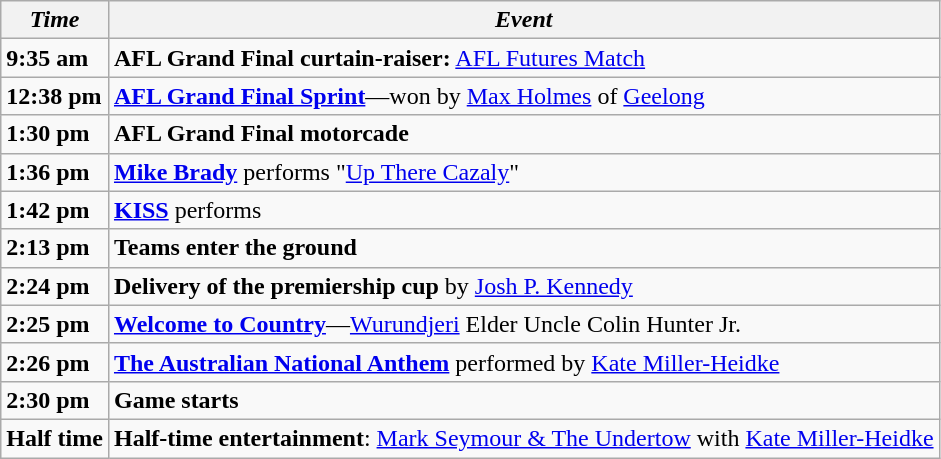<table class="wikitable">
<tr>
<th><em>Time</em></th>
<th><strong><em>Event</em></strong></th>
</tr>
<tr>
<td><strong>9:35 am</strong></td>
<td><strong>AFL Grand Final curtain-raiser:</strong> <a href='#'>AFL Futures Match</a></td>
</tr>
<tr>
<td><strong>12:38 pm</strong></td>
<td><strong><a href='#'>AFL Grand Final Sprint</a></strong>—won by <a href='#'>Max Holmes</a> of <a href='#'>Geelong</a></td>
</tr>
<tr>
<td><strong>1:30 pm</strong></td>
<td><strong>AFL Grand Final motorcade</strong></td>
</tr>
<tr>
<td><strong>1:36 pm</strong></td>
<td><strong><a href='#'>Mike Brady</a></strong> performs "<a href='#'>Up There Cazaly</a>"</td>
</tr>
<tr>
<td><strong>1:42 pm</strong></td>
<td><strong><a href='#'>KISS</a></strong> performs</td>
</tr>
<tr>
<td><strong>2:13 pm</strong></td>
<td><strong>Teams enter the ground</strong></td>
</tr>
<tr>
<td><strong>2:24 pm</strong></td>
<td><strong>Delivery of the premiership cup</strong> by <a href='#'>Josh P. Kennedy</a></td>
</tr>
<tr>
<td><strong>2:25 pm</strong></td>
<td><strong><a href='#'>Welcome to Country</a></strong>—<a href='#'>Wurundjeri</a> Elder Uncle Colin Hunter Jr.</td>
</tr>
<tr>
<td><strong>2:26 pm</strong></td>
<td><strong><a href='#'>The Australian National Anthem</a></strong> performed by <a href='#'>Kate Miller-Heidke</a></td>
</tr>
<tr>
<td><strong>2:30 pm</strong></td>
<td><strong>Game starts</strong></td>
</tr>
<tr>
<td><strong>Half time</strong></td>
<td><strong>Half-time entertainment</strong>: <a href='#'>Mark Seymour & The Undertow</a> with <a href='#'>Kate Miller-Heidke</a></td>
</tr>
</table>
